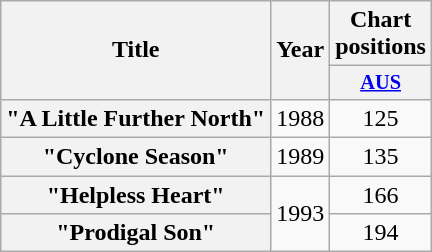<table class="wikitable plainrowheaders" style="text-align:center;">
<tr>
<th rowspan="2">Title</th>
<th rowspan="2">Year</th>
<th colspan="1">Chart positions</th>
</tr>
<tr>
<th scope="col" style="width:3em;font-size:85%;"><a href='#'>AUS</a><br></th>
</tr>
<tr>
<th scope="row">"A Little Further North"</th>
<td>1988</td>
<td>125</td>
</tr>
<tr>
<th scope="row">"Cyclone Season"</th>
<td>1989</td>
<td>135</td>
</tr>
<tr>
<th scope="row">"Helpless Heart"</th>
<td rowspan="2">1993</td>
<td>166</td>
</tr>
<tr>
<th scope="row">"Prodigal Son"</th>
<td>194</td>
</tr>
</table>
